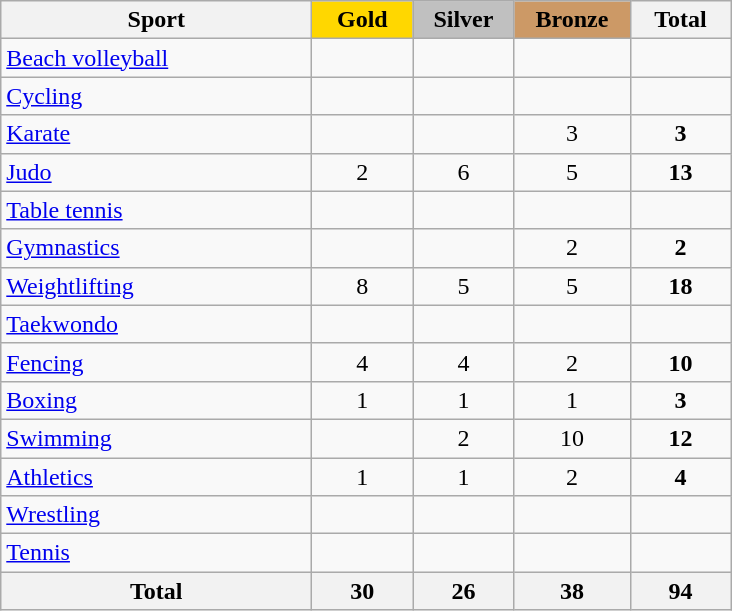<table class="wikitable sortable" style="text-align:center;">
<tr>
<th width=200>Sport</th>
<td bgcolor=gold width=60><strong>Gold</strong></td>
<td bgcolor=silver width=60><strong>Silver</strong></td>
<td bgcolor=#cc9966 width=70><strong>Bronze</strong></td>
<th width=60>Total</th>
</tr>
<tr>
<td align=left> <a href='#'>Beach volleyball</a></td>
<td></td>
<td></td>
<td></td>
<td></td>
</tr>
<tr>
<td align=left> <a href='#'>Cycling</a></td>
<td></td>
<td></td>
<td></td>
<td></td>
</tr>
<tr>
<td align=left> <a href='#'>Karate</a></td>
<td></td>
<td></td>
<td>3</td>
<td><strong>3</strong></td>
</tr>
<tr>
<td align=left> <a href='#'>Judo</a></td>
<td>2</td>
<td>6</td>
<td>5</td>
<td><strong>13</strong></td>
</tr>
<tr>
<td align=left> <a href='#'>Table tennis</a></td>
<td></td>
<td></td>
<td></td>
<td></td>
</tr>
<tr>
<td align=left> <a href='#'>Gymnastics</a></td>
<td></td>
<td></td>
<td>2</td>
<td><strong>2</strong></td>
</tr>
<tr>
<td align=left> <a href='#'>Weightlifting</a></td>
<td>8</td>
<td>5</td>
<td>5</td>
<td><strong>18</strong></td>
</tr>
<tr>
<td align=left> <a href='#'>Taekwondo</a></td>
<td></td>
<td></td>
<td></td>
<td></td>
</tr>
<tr>
<td align=left> <a href='#'>Fencing</a></td>
<td>4</td>
<td>4</td>
<td>2</td>
<td><strong>10</strong></td>
</tr>
<tr>
<td align=left> <a href='#'>Boxing</a></td>
<td>1</td>
<td>1</td>
<td>1</td>
<td><strong>3</strong></td>
</tr>
<tr>
<td align=left> <a href='#'>Swimming</a></td>
<td></td>
<td>2</td>
<td>10</td>
<td><strong>12</strong></td>
</tr>
<tr>
<td align=left> <a href='#'>Athletics</a></td>
<td>1</td>
<td>1</td>
<td>2</td>
<td><strong>4</strong></td>
</tr>
<tr>
<td align=left> <a href='#'>Wrestling</a></td>
<td></td>
<td></td>
<td></td>
<td></td>
</tr>
<tr>
<td align=left> <a href='#'>Tennis</a></td>
<td></td>
<td></td>
<td></td>
<td></td>
</tr>
<tr>
<th>Total</th>
<th>30</th>
<th>26</th>
<th>38</th>
<th>94</th>
</tr>
</table>
